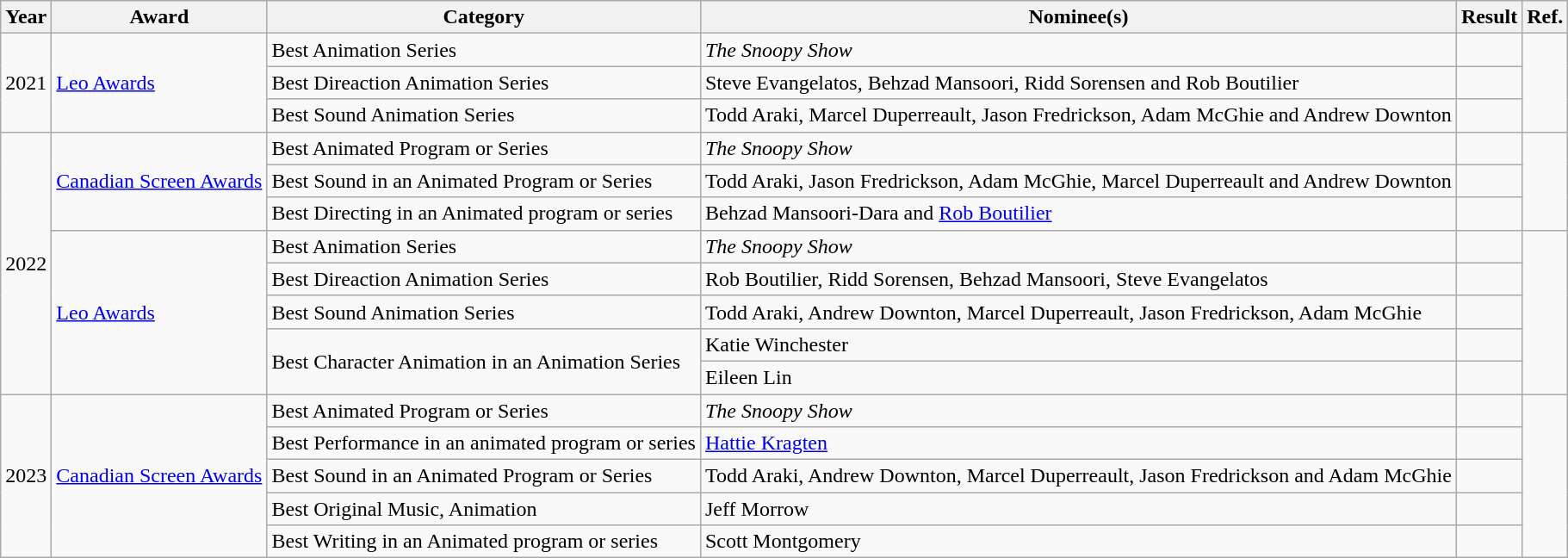<table class="wikitable">
<tr>
<th>Year</th>
<th>Award</th>
<th>Category</th>
<th>Nominee(s)</th>
<th>Result</th>
<th>Ref.</th>
</tr>
<tr>
<td rowspan=3>2021</td>
<td rowspan=3><a href='#'>Leo Awards</a></td>
<td>Best Animation Series</td>
<td><em>The Snoopy Show</em></td>
<td></td>
<td rowspan=3 style="text-align:center;"></td>
</tr>
<tr>
<td>Best Direaction Animation Series</td>
<td>Steve Evangelatos, Behzad Mansoori, Ridd Sorensen and Rob Boutilier </td>
<td></td>
</tr>
<tr>
<td>Best Sound Animation Series</td>
<td>Todd Araki, Marcel Duperreault, Jason Fredrickson, Adam McGhie and Andrew Downton </td>
<td></td>
</tr>
<tr>
<td rowspan="8">2022</td>
<td rowspan=3><a href='#'>Canadian Screen Awards</a></td>
<td>Best Animated Program or Series</td>
<td><em>The Snoopy Show</em></td>
<td></td>
<td rowspan=3 style="text-align:center;"></td>
</tr>
<tr>
<td>Best Sound in an Animated Program or Series</td>
<td>Todd Araki, Jason Fredrickson, Adam McGhie, Marcel Duperreault and Andrew Downton </td>
<td></td>
</tr>
<tr>
<td>Best Directing in an Animated program or series</td>
<td>Behzad Mansoori-Dara and <a href='#'>Rob Boutilier</a> </td>
<td></td>
</tr>
<tr>
<td rowspan="5"><a href='#'>Leo Awards</a></td>
<td>Best Animation Series</td>
<td><em>The Snoopy Show</em></td>
<td></td>
<td rowspan="5" style="text-align:center;"></td>
</tr>
<tr>
<td>Best Direaction Animation Series</td>
<td>Rob Boutilier, Ridd Sorensen, Behzad Mansoori, Steve Evangelatos </td>
<td></td>
</tr>
<tr>
<td>Best Sound Animation Series</td>
<td>Todd Araki, Andrew Downton, Marcel Duperreault, Jason Fredrickson, Adam McGhie </td>
<td></td>
</tr>
<tr>
<td rowspan="2">Best Character Animation in an Animation Series</td>
<td>Katie Winchester </td>
<td></td>
</tr>
<tr>
<td>Eileen Lin </td>
<td></td>
</tr>
<tr>
<td rowspan=5>2023</td>
<td rowspan=5><a href='#'>Canadian Screen Awards</a></td>
<td>Best Animated Program or Series</td>
<td><em>The Snoopy Show</em></td>
<td></td>
<td rowspan=5 style="text-align:center;"></td>
</tr>
<tr>
<td>Best Performance in an animated program or series</td>
<td><a href='#'>Hattie Kragten</a></td>
<td></td>
</tr>
<tr>
<td>Best Sound in an Animated Program or Series</td>
<td>Todd Araki, Andrew Downton, Marcel Duperreault, Jason Fredrickson and Adam McGhie </td>
<td></td>
</tr>
<tr>
<td>Best Original Music, Animation</td>
<td>Jeff Morrow</td>
<td></td>
</tr>
<tr>
<td>Best Writing in an Animated program or series</td>
<td>Scott Montgomery </td>
<td></td>
</tr>
</table>
